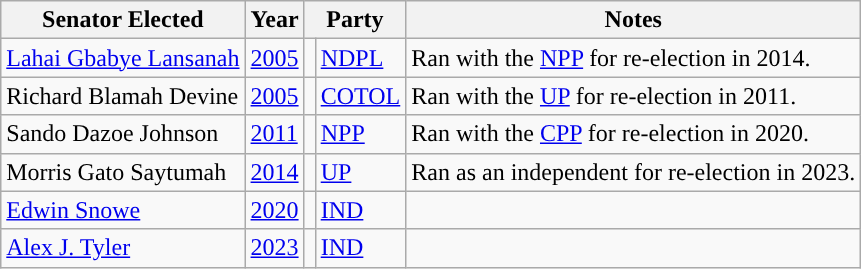<table class="wikitable">
<tr>
<th>Senator Elected</th>
<th>Year</th>
<th colspan=2>Party</th>
<th>Notes</th>
</tr>
<tr>
<td><a href='#'>Lahai Gbabye Lansanah</a></td>
<td><a href='#'>2005</a></td>
<td></td>
<td><a href='#'>NDPL</a></td>
<td>Ran with the <a href='#'>NPP</a> for re-election in 2014.</td>
</tr>
<tr>
<td>Richard Blamah Devine</td>
<td><a href='#'>2005</a></td>
<td></td>
<td><a href='#'>COTOL</a></td>
<td>Ran with the <a href='#'>UP</a> for re-election in 2011.</td>
</tr>
<tr>
<td>Sando Dazoe Johnson</td>
<td><a href='#'>2011</a></td>
<td></td>
<td><a href='#'>NPP</a></td>
<td>Ran with the <a href='#'>CPP</a> for re-election in 2020.</td>
</tr>
<tr>
<td>Morris Gato Saytumah</td>
<td><a href='#'>2014</a></td>
<td></td>
<td><a href='#'>UP</a></td>
<td>Ran as an independent for re-election in 2023.</td>
</tr>
<tr>
<td><a href='#'>Edwin Snowe</a></td>
<td><a href='#'>2020</a></td>
<td></td>
<td><a href='#'>IND</a></td>
<td></td>
</tr>
<tr>
<td><a href='#'>Alex J. Tyler</a></td>
<td><a href='#'>2023</a></td>
<td></td>
<td><a href='#'>IND</a></td>
<td></td>
</tr>
</table>
